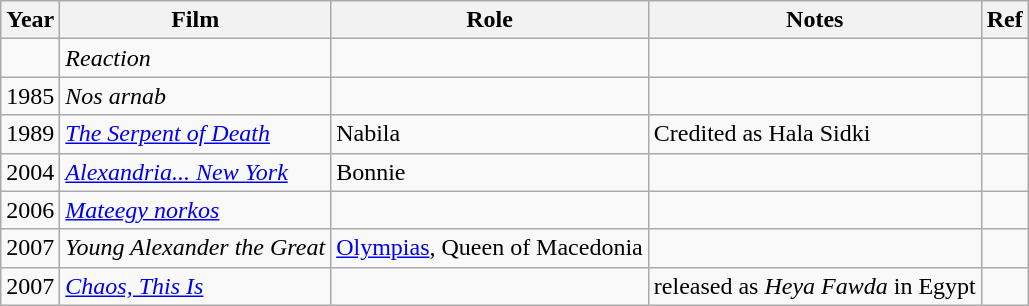<table class="wikitable">
<tr>
<th>Year</th>
<th>Film</th>
<th>Role</th>
<th>Notes</th>
<th>Ref</th>
</tr>
<tr>
<td></td>
<td><em>Reaction</em></td>
<td></td>
<td></td>
<td></td>
</tr>
<tr>
<td>1985</td>
<td><em>Nos arnab</em></td>
<td></td>
<td></td>
<td></td>
</tr>
<tr>
<td>1989</td>
<td><em><a href='#'>The Serpent of Death</a></em></td>
<td>Nabila</td>
<td>Credited as Hala Sidki</td>
<td></td>
</tr>
<tr>
<td>2004</td>
<td><em><a href='#'>Alexandria... New York</a></em></td>
<td>Bonnie</td>
<td></td>
<td></td>
</tr>
<tr>
<td>2006</td>
<td><em><a href='#'>Mateegy norkos</a></em></td>
<td></td>
<td></td>
<td></td>
</tr>
<tr>
<td>2007</td>
<td><em>Young Alexander the Great</em></td>
<td><a href='#'>Olympias</a>, Queen of Macedonia</td>
<td></td>
<td></td>
</tr>
<tr>
<td>2007</td>
<td><em><a href='#'>Chaos, This Is</a></em></td>
<td></td>
<td>released as <em>Heya Fawda</em> in Egypt</td>
<td></td>
</tr>
</table>
